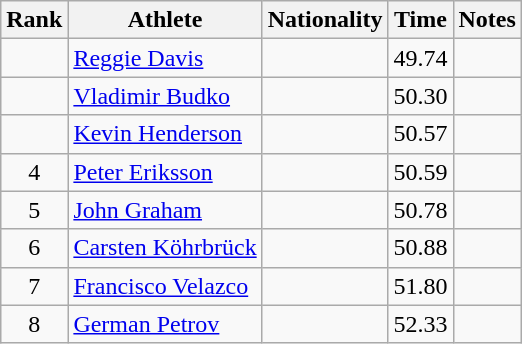<table class="wikitable sortable" style="text-align:center">
<tr>
<th>Rank</th>
<th>Athlete</th>
<th>Nationality</th>
<th>Time</th>
<th>Notes</th>
</tr>
<tr>
<td></td>
<td align=left><a href='#'>Reggie Davis</a></td>
<td align=left></td>
<td>49.74</td>
<td></td>
</tr>
<tr>
<td></td>
<td align=left><a href='#'>Vladimir Budko</a></td>
<td align=left></td>
<td>50.30</td>
<td></td>
</tr>
<tr>
<td></td>
<td align=left><a href='#'>Kevin Henderson</a></td>
<td align=left></td>
<td>50.57</td>
<td></td>
</tr>
<tr>
<td>4</td>
<td align=left><a href='#'>Peter Eriksson</a></td>
<td align=left></td>
<td>50.59</td>
<td></td>
</tr>
<tr>
<td>5</td>
<td align=left><a href='#'>John Graham</a></td>
<td align=left></td>
<td>50.78</td>
<td></td>
</tr>
<tr>
<td>6</td>
<td align=left><a href='#'>Carsten Köhrbrück</a></td>
<td align=left></td>
<td>50.88</td>
<td></td>
</tr>
<tr>
<td>7</td>
<td align=left><a href='#'>Francisco Velazco</a></td>
<td align=left></td>
<td>51.80</td>
<td></td>
</tr>
<tr>
<td>8</td>
<td align=left><a href='#'>German Petrov</a></td>
<td align=left></td>
<td>52.33</td>
<td></td>
</tr>
</table>
